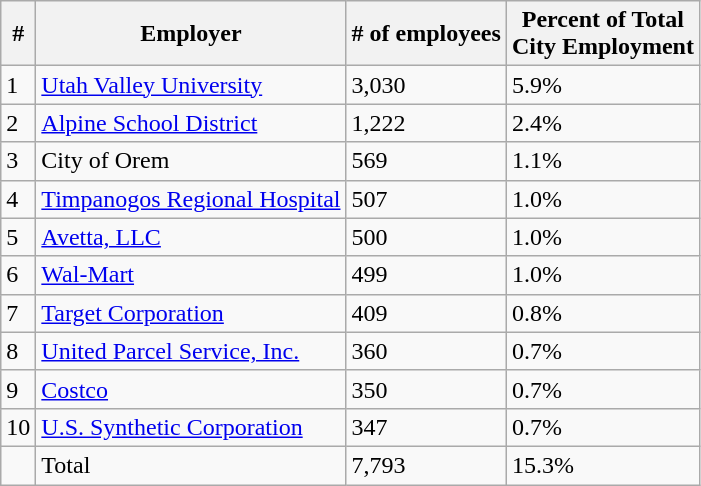<table class="wikitable sortable">
<tr>
<th>#</th>
<th>Employer</th>
<th># of employees</th>
<th>Percent of Total<br>City Employment</th>
</tr>
<tr>
<td>1</td>
<td><a href='#'>Utah Valley University</a></td>
<td>3,030</td>
<td>5.9%</td>
</tr>
<tr>
<td>2</td>
<td><a href='#'>Alpine School District</a></td>
<td>1,222</td>
<td>2.4%</td>
</tr>
<tr>
<td>3</td>
<td>City of Orem</td>
<td>569</td>
<td>1.1%</td>
</tr>
<tr>
<td>4</td>
<td><a href='#'>Timpanogos Regional Hospital</a></td>
<td>507</td>
<td>1.0%</td>
</tr>
<tr>
<td>5</td>
<td><a href='#'>Avetta, LLC</a></td>
<td>500</td>
<td>1.0%</td>
</tr>
<tr>
<td>6</td>
<td><a href='#'>Wal-Mart</a></td>
<td>499</td>
<td>1.0%</td>
</tr>
<tr>
<td>7</td>
<td><a href='#'>Target Corporation</a></td>
<td>409</td>
<td>0.8%</td>
</tr>
<tr>
<td>8</td>
<td><a href='#'>United Parcel Service, Inc.</a></td>
<td>360</td>
<td>0.7%</td>
</tr>
<tr>
<td>9</td>
<td><a href='#'>Costco</a></td>
<td>350</td>
<td>0.7%</td>
</tr>
<tr>
<td>10</td>
<td><a href='#'>U.S. Synthetic Corporation</a></td>
<td>347</td>
<td>0.7%</td>
</tr>
<tr>
<td></td>
<td>Total</td>
<td>7,793</td>
<td>15.3%</td>
</tr>
</table>
